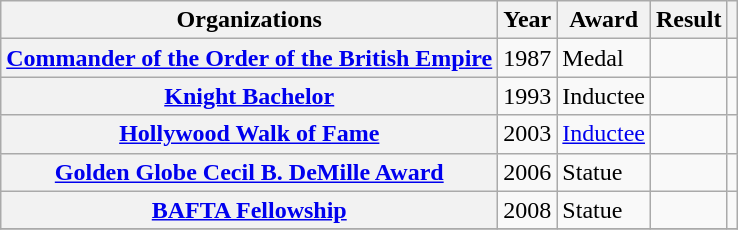<table class= "wikitable plainrowheaders sortable">
<tr>
<th>Organizations</th>
<th scope="col">Year</th>
<th scope="col">Award</th>
<th scope="col">Result</th>
<th scope="col" class="unsortable"></th>
</tr>
<tr>
<th scope="row" rowspan="1"><a href='#'>Commander of the Order of the British Empire</a></th>
<td>1987</td>
<td>Medal</td>
<td></td>
<td></td>
</tr>
<tr>
<th scope="row" rowspan="1"><a href='#'>Knight Bachelor</a></th>
<td>1993</td>
<td>Inductee</td>
<td></td>
<td></td>
</tr>
<tr>
<th scope="row" rowspan="1"><a href='#'>Hollywood Walk of Fame</a></th>
<td>2003</td>
<td><a href='#'>Inductee</a></td>
<td></td>
<td></td>
</tr>
<tr>
<th scope="row" rowspan="1"><a href='#'>Golden Globe Cecil B. DeMille Award</a></th>
<td>2006</td>
<td>Statue</td>
<td></td>
<td></td>
</tr>
<tr>
<th scope="row" rowspan="1"><a href='#'>BAFTA Fellowship</a></th>
<td>2008</td>
<td>Statue</td>
<td></td>
<td></td>
</tr>
<tr>
</tr>
</table>
